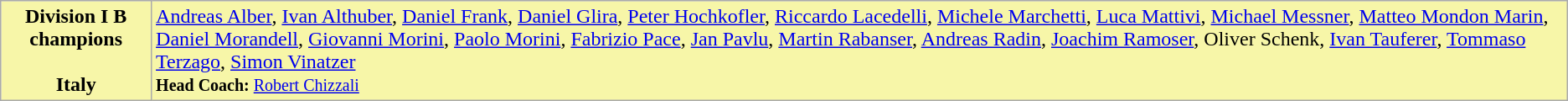<table class="wikitable" style="min-width:60%">
<tr bgcolor="#F7F6A8">
<td style="text-align:center"><strong>Division I B champions<br><br>Italy</strong></td>
<td><a href='#'>Andreas Alber</a>, <a href='#'>Ivan Althuber</a>, <a href='#'>Daniel Frank</a>, <a href='#'>Daniel Glira</a>, <a href='#'>Peter Hochkofler</a>, <a href='#'>Riccardo Lacedelli</a>, <a href='#'>Michele Marchetti</a>, <a href='#'>Luca Mattivi</a>, <a href='#'>Michael Messner</a>, <a href='#'>Matteo Mondon Marin</a>, <a href='#'>Daniel Morandell</a>, <a href='#'>Giovanni Morini</a>, <a href='#'>Paolo Morini</a>, <a href='#'>Fabrizio Pace</a>, <a href='#'>Jan Pavlu</a>, <a href='#'>Martin Rabanser</a>, <a href='#'>Andreas Radin</a>, <a href='#'>Joachim Ramoser</a>, Oliver Schenk, <a href='#'>Ivan Tauferer</a>, <a href='#'>Tommaso Terzago</a>, <a href='#'>Simon Vinatzer</a><br><small><strong>Head Coach:</strong> <a href='#'>Robert Chizzali</a></small></td>
</tr>
</table>
